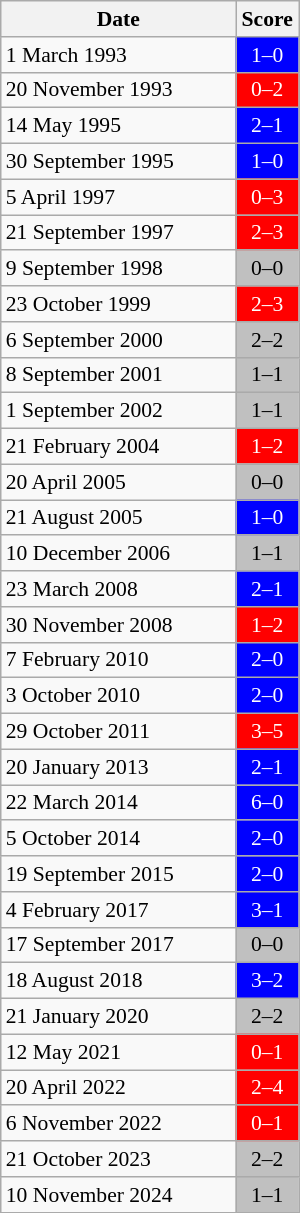<table class="wikitable" style="font-size:90%">
<tr>
<th width="150">Date</th>
<th width="35">Score</th>
</tr>
<tr>
<td>1 March 1993</td>
<td align="center" style="background:blue; color:#fff">1–0</td>
</tr>
<tr>
<td>20 November 1993</td>
<td align="center" style="background:#FF0000; color:#fff">0–2</td>
</tr>
<tr>
<td>14 May 1995</td>
<td align="center" style="background:blue; color:#fff">2–1</td>
</tr>
<tr>
<td>30 September 1995</td>
<td align="center" style="background:blue; color:#fff">1–0</td>
</tr>
<tr>
<td>5 April 1997</td>
<td align="center" style="background:#FF0000; color:#fff">0–3</td>
</tr>
<tr>
<td>21 September 1997</td>
<td align="center" style="background:#FF0000; color:#fff">2–3</td>
</tr>
<tr>
<td>9 September 1998</td>
<td align="center" style="background:silver; color:#000000">0–0</td>
</tr>
<tr>
<td>23 October 1999</td>
<td align="center" style="background:#FF0000; color:#fff">2–3</td>
</tr>
<tr>
<td>6 September 2000</td>
<td align="center" style="background:silver; color:#000000">2–2</td>
</tr>
<tr>
<td>8 September 2001</td>
<td align="center" style="background:silver; color:#000000">1–1</td>
</tr>
<tr>
<td>1 September 2002</td>
<td align="center" style="background:silver; color:#000000">1–1</td>
</tr>
<tr>
<td>21 February 2004</td>
<td align="center" style="background:#FF0000; color:#fff">1–2</td>
</tr>
<tr>
<td>20 April 2005</td>
<td align="center" style="background:silver; color:#000000">0–0</td>
</tr>
<tr>
<td>21 August 2005</td>
<td align="center" style="background:blue; color:#fff">1–0</td>
</tr>
<tr>
<td>10 December 2006</td>
<td align="center" style="background:silver; color:#000000">1–1</td>
</tr>
<tr>
<td>23 March 2008</td>
<td align="center" style="background:blue; color:#fff">2–1</td>
</tr>
<tr>
<td>30 November 2008</td>
<td align="center" style="background:#FF0000; color:#fff">1–2</td>
</tr>
<tr>
<td>7 February 2010</td>
<td align="center" style="background:blue; color:#fff">2–0</td>
</tr>
<tr>
<td>3 October 2010</td>
<td align="center" style="background:blue; color:#fff">2–0</td>
</tr>
<tr>
<td>29 October 2011</td>
<td align="center" style="background:#FF0000; color:#fff">3–5</td>
</tr>
<tr>
<td>20 January 2013</td>
<td align="center" style="background:blue; color:#fff">2–1</td>
</tr>
<tr>
<td>22 March 2014</td>
<td align="center" style="background:blue; color:#fff">6–0</td>
</tr>
<tr>
<td>5 October 2014</td>
<td align="center" style="background:blue; color:#fff">2–0</td>
</tr>
<tr>
<td>19 September 2015</td>
<td align="center" style="background:blue; color:#fff">2–0</td>
</tr>
<tr>
<td>4 February 2017</td>
<td align="center" style="background:blue; color:#fff">3–1</td>
</tr>
<tr>
<td>17 September 2017</td>
<td align="center" style="background:silver; color:#000000">0–0</td>
</tr>
<tr>
<td>18 August 2018</td>
<td align="center" style="background:blue; color:#fff">3–2</td>
</tr>
<tr>
<td>21 January 2020</td>
<td align="center" style="background:silver; color:#000000f">2–2</td>
</tr>
<tr>
<td>12 May 2021</td>
<td align="center" style="background:#FF0000; color:#fff">0–1</td>
</tr>
<tr>
<td>20 April 2022</td>
<td align="center" style="background:#FF0000; color:#fff">2–4</td>
</tr>
<tr>
<td>6 November 2022</td>
<td align="center" style="background:#FF0000; color:#fff">0–1</td>
</tr>
<tr>
<td>21 October 2023</td>
<td align="center" style="background:silver; color:#000000f">2–2</td>
</tr>
<tr>
<td>10 November 2024</td>
<td align="center" style="background:silver; color:#000000f">1–1</td>
</tr>
</table>
